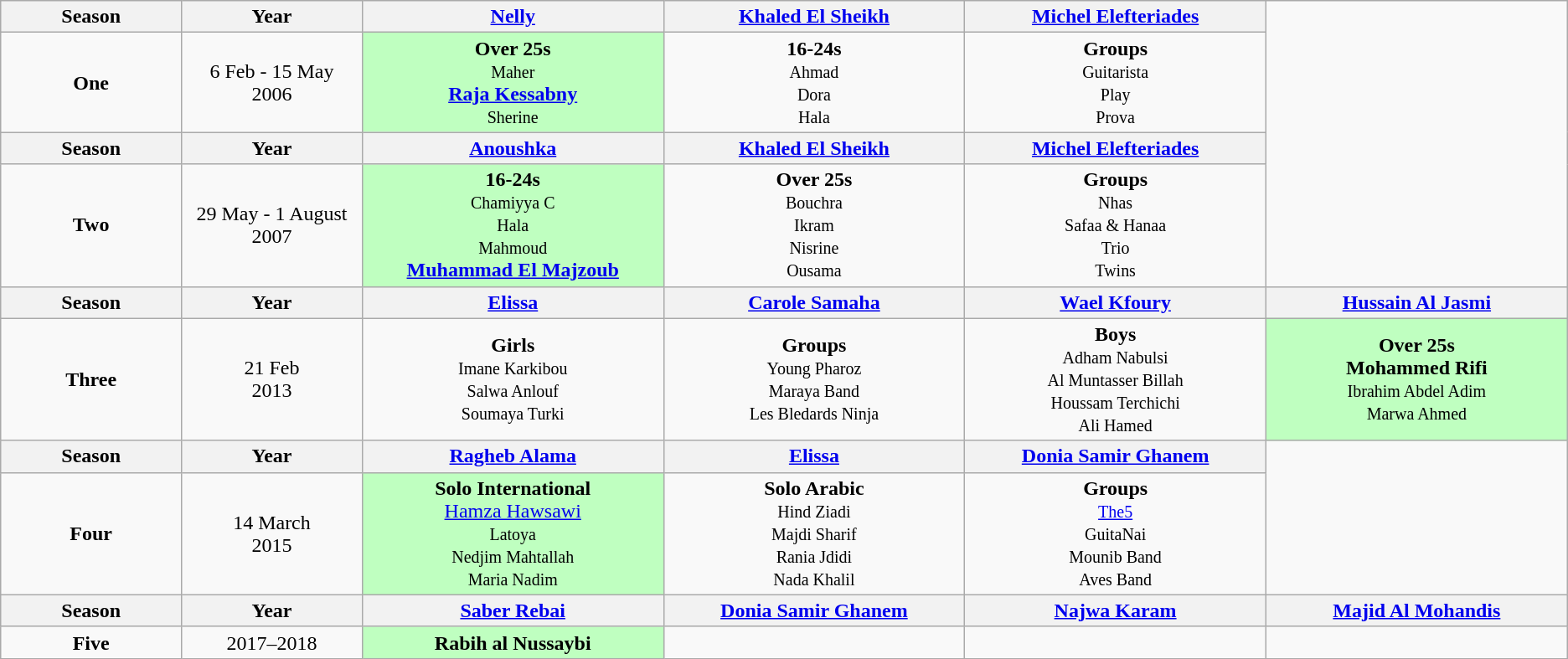<table class="wikitable">
<tr>
<th width=6%>Season</th>
<th width=6%>Year</th>
<th width=10%><a href='#'>Nelly</a></th>
<th width=10%><a href='#'>Khaled El Sheikh</a></th>
<th width=10%><a href='#'>Michel Elefteriades</a></th>
</tr>
<tr align="center">
<td><strong>One</strong></td>
<td>6 Feb - 15 May <br> 2006</td>
<td style="background:#BFFFC0; text-align:center"><strong>Over 25s</strong><br><small>Maher</small><br><small><big><strong><a href='#'>Raja Kessabny</a></strong></big></small><br><small>Sherine</small></td>
<td style="text-align:center"><strong>16-24s</strong><br><small>Ahmad</small><br><small>Dora</small><br><small>Hala</small></td>
<td style="text-align:center"><strong>Groups</strong><br><small>Guitarista</small><br><small>Play</small><br><small>Prova</small></td>
</tr>
<tr>
<th width=6%>Season</th>
<th width=6%>Year</th>
<th width=10%><a href='#'>Anoushka</a></th>
<th width=10%><a href='#'>Khaled El Sheikh</a></th>
<th width=10%><a href='#'>Michel Elefteriades</a></th>
</tr>
<tr align="center">
<td><strong>Two</strong></td>
<td>29 May - 1 August<br>2007</td>
<td style="background:#BFFFC0; text-align:center"><strong>16-24s</strong><br><small>Chamiyya C</small><br><small>Hala</small><br><small>Mahmoud</small><br><small><big><strong><a href='#'>Muhammad El Majzoub</a></strong></big></small></td>
<td style="text-align:center"><strong>Over 25s</strong><br><small>Bouchra</small><br><small>Ikram</small><br><small>Nisrine</small><br><small>Ousama</small></td>
<td style="text-align:center"><strong>Groups</strong><br><small>Nhas</small><br><small>Safaa & Hanaa</small><br><small>Trio</small><br><small>Twins</small></td>
</tr>
<tr>
<th width=6%>Season</th>
<th width=6%>Year</th>
<th width=10%><a href='#'>Elissa</a></th>
<th width=10%><a href='#'>Carole Samaha</a></th>
<th width=10%><a href='#'>Wael Kfoury</a></th>
<th width=10%><a href='#'>Hussain Al Jasmi</a></th>
</tr>
<tr align="center">
<td><strong>Three</strong></td>
<td>21 Feb<br>2013</td>
<td style="text-align:center"><strong>Girls</strong><br><small>Imane Karkibou<br>Salwa Anlouf <br>Soumaya Turki</small></td>
<td style="text-align:center"><strong>Groups</strong><br><small>Young Pharoz<br>Maraya Band<br>Les Bledards Ninja</small></td>
<td style="text-align:center"><strong>Boys</strong><br><small>Adham Nabulsi<br>Al Muntasser Billah<br>Houssam Terchichi<br>Ali Hamed</small></td>
<td style="background:#BFFFC0; text-align:center"><strong>Over 25s</strong><br><strong>Mohammed Rifi</strong><br><small>Ibrahim Abdel Adim<br>Marwa Ahmed</small></td>
</tr>
<tr>
<th width=6%>Season</th>
<th width=6%>Year</th>
<th width=10%><a href='#'>Ragheb Alama</a></th>
<th width=10%><a href='#'>Elissa</a></th>
<th width=10%><a href='#'>Donia Samir Ghanem</a></th>
</tr>
<tr align="center">
<td><strong>Four</strong></td>
<td>14 March <br>2015</td>
<td style="background:#BFFFC0; text-align:center"><strong>Solo International</strong><br><a href='#'>Hamza Hawsawi</a><br><small>Latoya<br>Nedjim Mahtallah<br>Maria Nadim</small></td>
<td style="text-align:center"><strong>Solo Arabic</strong><br><small>Hind Ziadi<br>Majdi Sharif<br>Rania Jdidi<br>Nada Khalil</small></td>
<td style="text-align:center"><strong>Groups</strong><br><small><a href='#'>The5</a><br>GuitaNai<br>Mounib Band<br>Aves Band</small></td>
</tr>
<tr>
<th width=6%>Season</th>
<th width=6%>Year</th>
<th width=10%><a href='#'>Saber Rebai</a></th>
<th width=10%><a href='#'>Donia Samir Ghanem</a></th>
<th width=10%><a href='#'>Najwa Karam</a></th>
<th width=10%><a href='#'>Majid Al Mohandis</a></th>
</tr>
<tr align="center">
<td><strong>Five</strong></td>
<td>2017–2018</td>
<td style="background:#BFFFC0; text-align:center"><strong>Rabih al Nussaybi</strong></td>
<td style="text-align:center"></td>
<td style="text-align:center"></td>
<td style="text-align:center"></td>
</tr>
</table>
